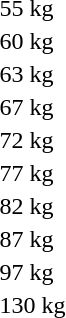<table>
<tr>
<td>55 kg</td>
<td></td>
<td></td>
<td></td>
</tr>
<tr>
<td>60 kg</td>
<td></td>
<td></td>
<td></td>
</tr>
<tr>
<td rowspan=2>63 kg</td>
<td rowspan=2></td>
<td rowspan=2></td>
<td></td>
</tr>
<tr>
<td></td>
</tr>
<tr>
<td rowspan=2>67 kg</td>
<td rowspan=2></td>
<td rowspan=2></td>
<td></td>
</tr>
<tr>
<td></td>
</tr>
<tr>
<td rowspan=2>72 kg</td>
<td rowspan=2></td>
<td rowspan=2></td>
<td></td>
</tr>
<tr>
<td></td>
</tr>
<tr>
<td rowspan=2>77 kg</td>
<td rowspan=2></td>
<td rowspan=2></td>
<td></td>
</tr>
<tr>
<td></td>
</tr>
<tr>
<td rowspan=2>82 kg</td>
<td rowspan=2></td>
<td rowspan=2></td>
<td></td>
</tr>
<tr>
<td></td>
</tr>
<tr>
<td rowspan=2>87 kg</td>
<td rowspan=2></td>
<td rowspan=2></td>
<td></td>
</tr>
<tr>
<td></td>
</tr>
<tr>
<td rowspan=2>97 kg</td>
<td rowspan=2></td>
<td rowspan=2></td>
<td></td>
</tr>
<tr>
<td></td>
</tr>
<tr>
<td rowspan=2>130 kg</td>
<td rowspan=2></td>
<td rowspan=2></td>
<td></td>
</tr>
<tr>
<td></td>
</tr>
</table>
